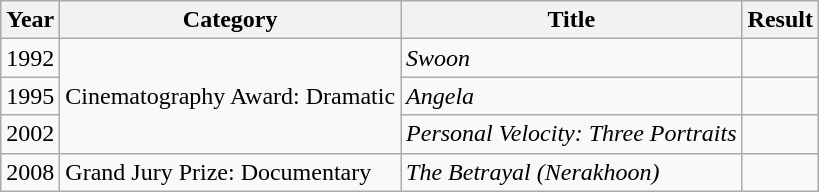<table class="wikitable">
<tr>
<th>Year</th>
<th>Category</th>
<th>Title</th>
<th>Result</th>
</tr>
<tr>
<td>1992</td>
<td rowspan=3>Cinematography Award: Dramatic</td>
<td><em>Swoon</em></td>
<td></td>
</tr>
<tr>
<td>1995</td>
<td><em>Angela</em></td>
<td></td>
</tr>
<tr>
<td>2002</td>
<td><em>Personal Velocity: Three Portraits</em></td>
<td></td>
</tr>
<tr>
<td>2008</td>
<td>Grand Jury Prize: Documentary</td>
<td><em>The Betrayal (Nerakhoon)</em></td>
<td></td>
</tr>
</table>
